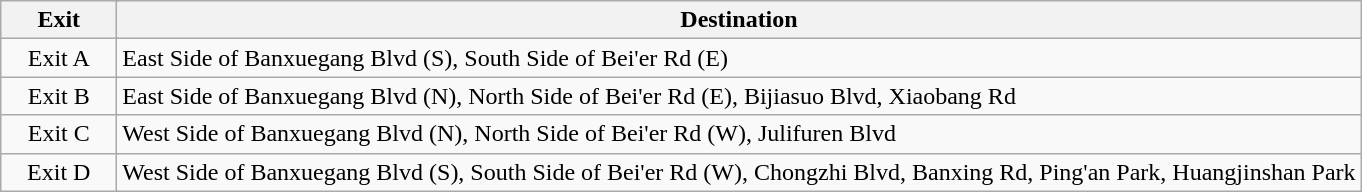<table class="wikitable">
<tr>
<th style="width:70px" colspan="2">Exit</th>
<th>Destination</th>
</tr>
<tr>
<td align="center" colspan="2">Exit A</td>
<td>East Side of Banxuegang Blvd (S), South Side of Bei'er Rd (E)</td>
</tr>
<tr>
<td align="center" colspan="2">Exit B</td>
<td>East Side of Banxuegang Blvd (N), North Side of Bei'er Rd (E), Bijiasuo Blvd, Xiaobang Rd</td>
</tr>
<tr>
<td align="center" colspan="2">Exit C</td>
<td>West Side of Banxuegang Blvd (N), North Side of Bei'er Rd (W), Julifuren Blvd</td>
</tr>
<tr>
<td align="center" colspan="2">Exit D</td>
<td>West Side of Banxuegang Blvd (S), South Side of Bei'er Rd (W), Chongzhi Blvd, Banxing Rd, Ping'an Park, Huangjinshan Park</td>
</tr>
</table>
